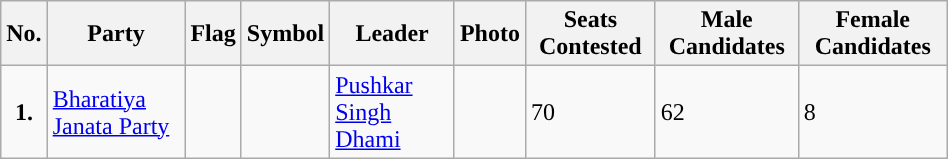<table class="wikitable"  " width="50%">
<tr>
<th>No.</th>
<th>Party</th>
<th>Flag</th>
<th>Symbol</th>
<th>Leader</th>
<th>Photo</th>
<th>Seats Contested</th>
<th>Male Candidates</th>
<th>Female Candidates</th>
</tr>
<tr>
<td ! style="text-align:center; background:"><strong>1.</strong></td>
<td><a href='#'>Bharatiya Janata Party</a></td>
<td></td>
<td></td>
<td><a href='#'>Pushkar Singh Dhami</a></td>
<td></td>
<td>70</td>
<td>62</td>
<td>8</td>
</tr>
</table>
